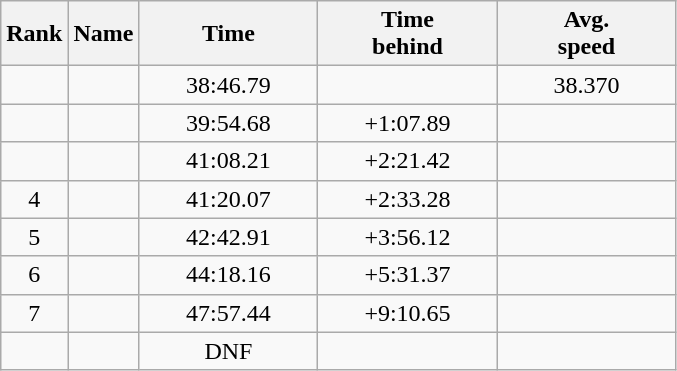<table class="wikitable" style="text-align:center;">
<tr>
<th>Rank</th>
<th style="width:"15em">Name</th>
<th style="width:7em">Time</th>
<th style="width:7em">Time<br>behind</th>
<th style="width:7em">Avg.<br>speed</th>
</tr>
<tr>
<td></td>
<td align=left></td>
<td>38:46.79</td>
<td></td>
<td>38.370</td>
</tr>
<tr>
<td></td>
<td align=left></td>
<td>39:54.68</td>
<td>+1:07.89</td>
<td></td>
</tr>
<tr>
<td></td>
<td align=left></td>
<td>41:08.21</td>
<td>+2:21.42</td>
<td></td>
</tr>
<tr>
<td>4</td>
<td align=left></td>
<td>41:20.07</td>
<td>+2:33.28</td>
<td></td>
</tr>
<tr>
<td>5</td>
<td align=left></td>
<td>42:42.91</td>
<td>+3:56.12</td>
<td></td>
</tr>
<tr>
<td>6</td>
<td align=left></td>
<td>44:18.16</td>
<td>+5:31.37</td>
<td></td>
</tr>
<tr>
<td>7</td>
<td align=left></td>
<td>47:57.44</td>
<td>+9:10.65</td>
<td></td>
</tr>
<tr>
<td></td>
<td align=left></td>
<td>DNF</td>
<td></td>
<td></td>
</tr>
</table>
